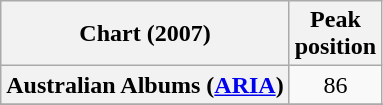<table class="wikitable sortable plainrowheaders" style="text-align:center">
<tr>
<th scope="col">Chart (2007)</th>
<th scope="col">Peak<br>position</th>
</tr>
<tr>
<th scope="row">Australian Albums (<a href='#'>ARIA</a>)</th>
<td>86</td>
</tr>
<tr>
</tr>
<tr>
</tr>
<tr>
</tr>
<tr>
</tr>
<tr>
</tr>
<tr>
</tr>
<tr>
</tr>
</table>
